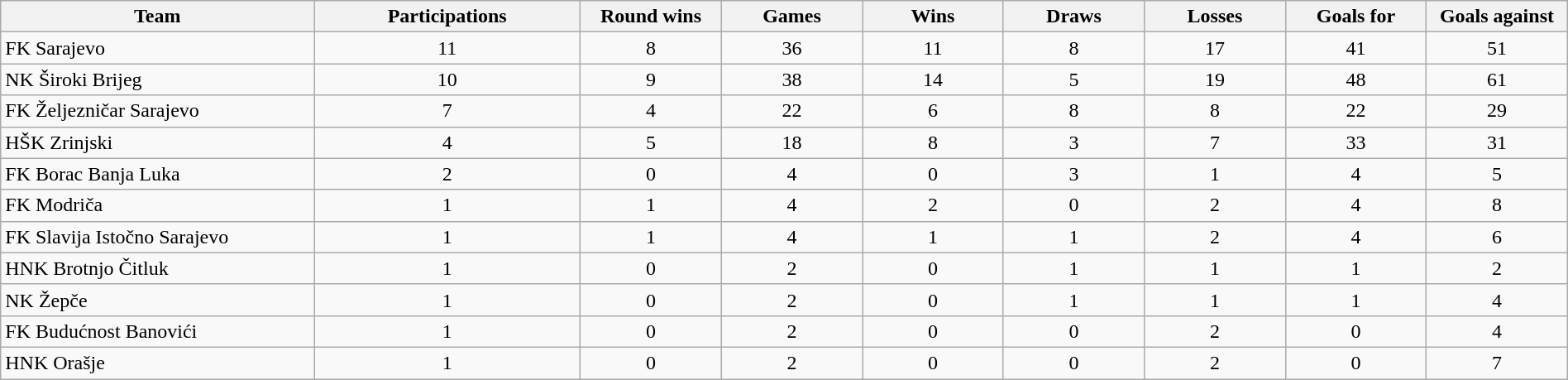<table class="wikitable sortable" style="width:100%; text-align:center">
<tr>
<th style="width:20%">Team</th>
<th style="width:17%">Participations</th>
<th style="width:9%">Round wins</th>
<th style="width:9%">Games</th>
<th style="width:9%">Wins</th>
<th style="width:9%">Draws</th>
<th style="width:9%">Losses</th>
<th style="width:9%">Goals for</th>
<th style="width:9%">Goals against</th>
</tr>
<tr>
<td style="text-align:left">FK Sarajevo</td>
<td>11</td>
<td>8</td>
<td>36</td>
<td>11</td>
<td>8</td>
<td>17</td>
<td>41</td>
<td>51</td>
</tr>
<tr>
<td style="text-align:left">NK Široki Brijeg</td>
<td>10</td>
<td>9</td>
<td>38</td>
<td>14</td>
<td>5</td>
<td>19</td>
<td>48</td>
<td>61</td>
</tr>
<tr>
<td style="text-align:left">FK Željezničar Sarajevo</td>
<td>7</td>
<td>4</td>
<td>22</td>
<td>6</td>
<td>8</td>
<td>8</td>
<td>22</td>
<td>29</td>
</tr>
<tr>
<td style="text-align:left">HŠK Zrinjski</td>
<td>4</td>
<td>5</td>
<td>18</td>
<td>8</td>
<td>3</td>
<td>7</td>
<td>33</td>
<td>31</td>
</tr>
<tr>
<td style="text-align:left">FK Borac Banja Luka</td>
<td>2</td>
<td>0</td>
<td>4</td>
<td>0</td>
<td>3</td>
<td>1</td>
<td>4</td>
<td>5</td>
</tr>
<tr>
<td style="text-align:left">FK Modriča</td>
<td>1</td>
<td>1</td>
<td>4</td>
<td>2</td>
<td>0</td>
<td>2</td>
<td>4</td>
<td>8</td>
</tr>
<tr>
<td style="text-align:left">FK Slavija Istočno Sarajevo</td>
<td>1</td>
<td>1</td>
<td>4</td>
<td>1</td>
<td>1</td>
<td>2</td>
<td>4</td>
<td>6</td>
</tr>
<tr>
<td style="text-align:left">HNK Brotnjo Čitluk</td>
<td>1</td>
<td>0</td>
<td>2</td>
<td>0</td>
<td>1</td>
<td>1</td>
<td>1</td>
<td>2</td>
</tr>
<tr>
<td style="text-align:left">NK Žepče</td>
<td>1</td>
<td>0</td>
<td>2</td>
<td>0</td>
<td>1</td>
<td>1</td>
<td>1</td>
<td>4</td>
</tr>
<tr>
<td style="text-align:left">FK Budućnost Banovići</td>
<td>1</td>
<td>0</td>
<td>2</td>
<td>0</td>
<td>0</td>
<td>2</td>
<td>0</td>
<td>4</td>
</tr>
<tr>
<td style="text-align:left">HNK Orašje</td>
<td>1</td>
<td>0</td>
<td>2</td>
<td>0</td>
<td>0</td>
<td>2</td>
<td>0</td>
<td>7</td>
</tr>
</table>
